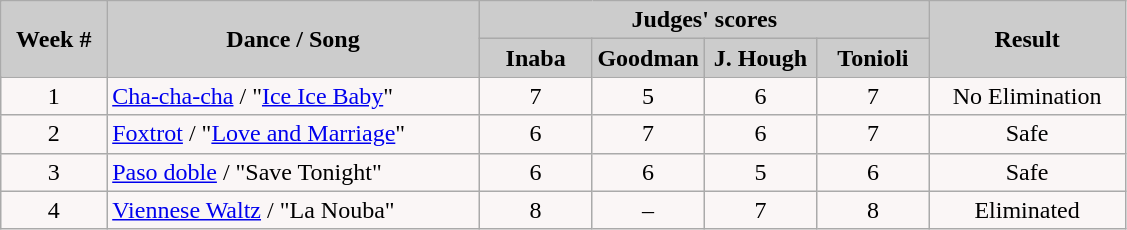<table class="wikitable" style="float:left;">
<tr>
<th rowspan="2" style="background:#ccc;">Week #</th>
<th rowspan="2" style="background:#ccc;">Dance / Song</th>
<th colspan="4" style="background:#ccc;">Judges' scores</th>
<th rowspan="2" style="background:#ccc;">Result</th>
</tr>
<tr>
<th style="background:#ccc; width:10%;">Inaba</th>
<th style="background:#ccc; width:10%;">Goodman</th>
<th style="background:#ccc; width:10%;">J. Hough</th>
<th style="background:#ccc; width:10%;">Tonioli</th>
</tr>
<tr style="text-align:center; background:#faf6f6;">
<td>1</td>
<td align="left"><a href='#'>Cha-cha-cha</a> / "<a href='#'>Ice Ice Baby</a>"</td>
<td>7</td>
<td>5</td>
<td>6</td>
<td>7</td>
<td>No Elimination</td>
</tr>
<tr style="text-align:center; background:#faf6f6;">
<td>2</td>
<td align="left"><a href='#'>Foxtrot</a> / "<a href='#'>Love and Marriage</a>"</td>
<td>6</td>
<td>7</td>
<td>6</td>
<td>7</td>
<td>Safe</td>
</tr>
<tr style="text-align:center; background:#faf6f6;">
<td>3</td>
<td align="left"><a href='#'>Paso doble</a> / "Save Tonight"</td>
<td>6</td>
<td>6</td>
<td>5</td>
<td>6</td>
<td>Safe</td>
</tr>
<tr style="text-align:center; background:#faf6f6;">
<td>4</td>
<td align="left"><a href='#'>Viennese Waltz</a> / "La Nouba"</td>
<td>8</td>
<td>–</td>
<td>7</td>
<td>8</td>
<td>Eliminated</td>
</tr>
</table>
